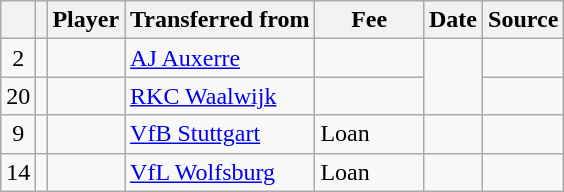<table class="wikitable plainrowheaders sortable">
<tr>
<th></th>
<th></th>
<th scope=col>Player</th>
<th>Transferred from</th>
<th !scope=col; style="width: 65px;">Fee</th>
<th scope=col>Date</th>
<th scope=col>Source</th>
</tr>
<tr>
<td align=center>2</td>
<td align=center></td>
<td></td>
<td> <a href='#'>AJ Auxerre</a></td>
<td></td>
<td rowspan=2></td>
<td></td>
</tr>
<tr>
<td align=center>20</td>
<td align=center></td>
<td></td>
<td> <a href='#'>RKC Waalwijk</a></td>
<td></td>
<td></td>
</tr>
<tr>
<td align=center>9</td>
<td align=center></td>
<td></td>
<td> <a href='#'>VfB Stuttgart</a></td>
<td>Loan</td>
<td></td>
<td></td>
</tr>
<tr>
<td align=center>14</td>
<td align=center></td>
<td></td>
<td> <a href='#'>VfL Wolfsburg</a></td>
<td>Loan</td>
<td></td>
<td></td>
</tr>
</table>
